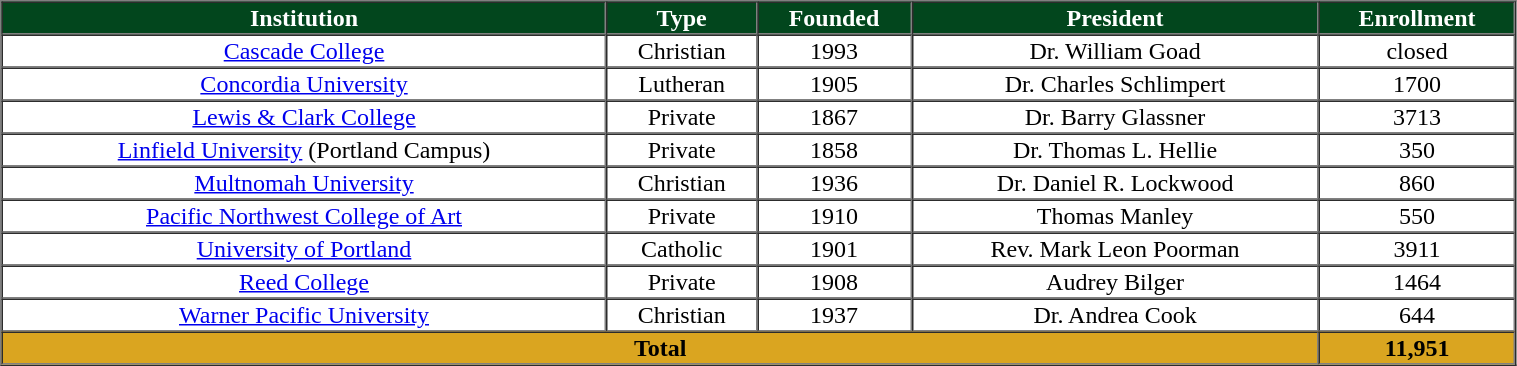<table cellpadding="1" border="1" cellspacing="0" width="80%" style="text-align:center;">
<tr style="background:#02461D; color:white;">
<th>Institution</th>
<th>Type</th>
<th>Founded</th>
<th>President</th>
<th>Enrollment</th>
</tr>
<tr>
<td><a href='#'>Cascade College</a></td>
<td>Christian</td>
<td>1993</td>
<td>Dr. William Goad</td>
<td>closed</td>
</tr>
<tr>
<td><a href='#'>Concordia University</a></td>
<td>Lutheran</td>
<td>1905</td>
<td>Dr. Charles Schlimpert</td>
<td>1700</td>
</tr>
<tr>
<td><a href='#'>Lewis & Clark College</a></td>
<td>Private</td>
<td>1867</td>
<td>Dr. Barry Glassner</td>
<td>3713</td>
</tr>
<tr>
<td><a href='#'>Linfield University</a> (Portland Campus)</td>
<td>Private</td>
<td>1858</td>
<td>Dr. Thomas L. Hellie</td>
<td>350</td>
</tr>
<tr>
<td><a href='#'>Multnomah University</a></td>
<td>Christian</td>
<td>1936</td>
<td>Dr. Daniel R. Lockwood</td>
<td>860</td>
</tr>
<tr>
<td><a href='#'>Pacific Northwest College of Art</a></td>
<td>Private</td>
<td>1910</td>
<td>Thomas Manley</td>
<td>550</td>
</tr>
<tr>
<td><a href='#'>University of Portland</a></td>
<td>Catholic</td>
<td>1901</td>
<td>Rev. Mark Leon Poorman</td>
<td>3911</td>
</tr>
<tr>
<td><a href='#'>Reed College</a></td>
<td>Private</td>
<td>1908</td>
<td>Audrey Bilger</td>
<td>1464</td>
</tr>
<tr>
<td><a href='#'>Warner Pacific University</a></td>
<td>Christian</td>
<td>1937</td>
<td>Dr. Andrea Cook</td>
<td>644</td>
</tr>
<tr style="background:#DAA520;">
<th colspan="4">Total</th>
<th>11,951</th>
</tr>
</table>
